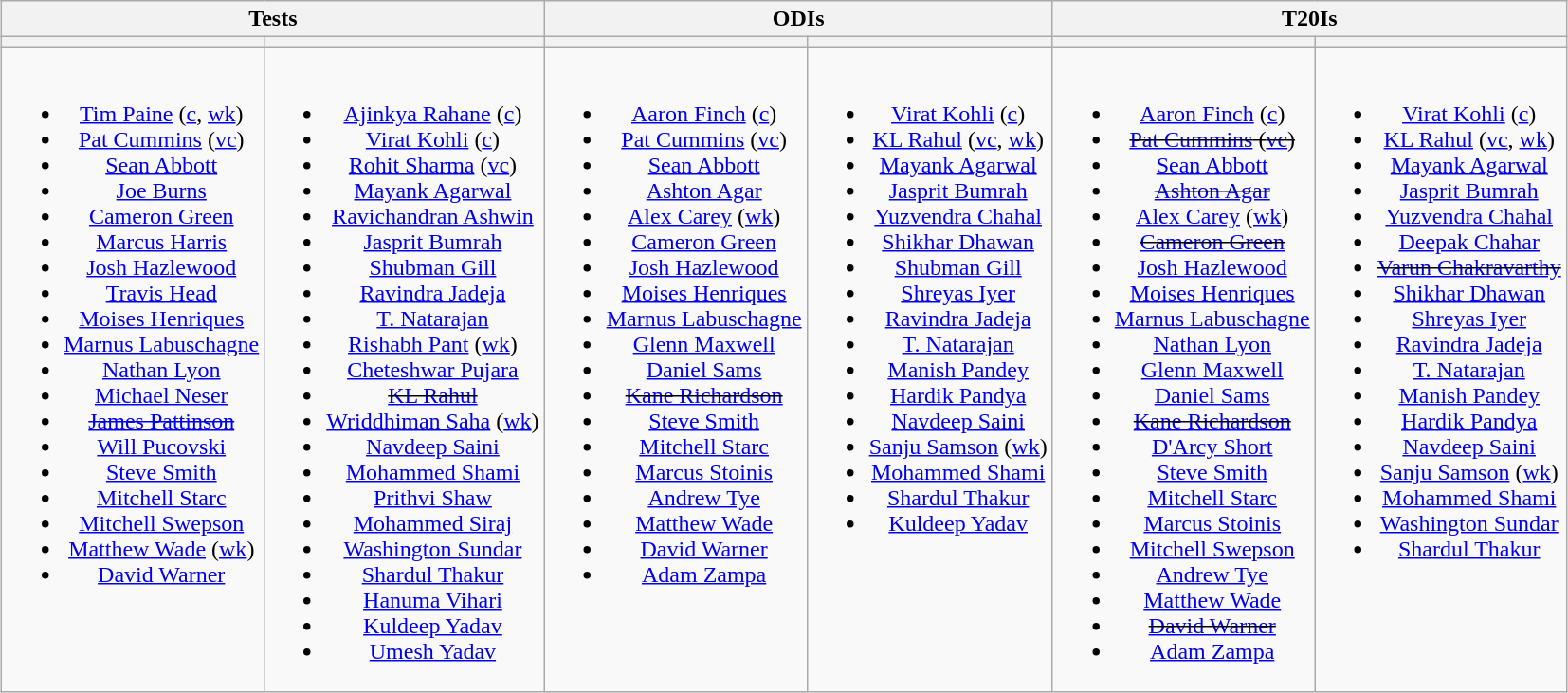<table class="wikitable" style="text-align:center; margin:auto">
<tr>
<th colspan=2>Tests</th>
<th colspan=2>ODIs</th>
<th colspan=2>T20Is</th>
</tr>
<tr>
<th></th>
<th></th>
<th></th>
<th></th>
<th></th>
<th></th>
</tr>
<tr style="vertical-align:top">
<td><br><ul><li><a href='#'>Tim Paine</a> (<a href='#'>c</a>, <a href='#'>wk</a>)</li><li><a href='#'>Pat Cummins</a> (<a href='#'>vc</a>)</li><li><a href='#'>Sean Abbott</a></li><li><a href='#'>Joe Burns</a></li><li><a href='#'>Cameron Green</a></li><li><a href='#'>Marcus Harris</a></li><li><a href='#'>Josh Hazlewood</a></li><li><a href='#'>Travis Head</a></li><li><a href='#'>Moises Henriques</a></li><li><a href='#'>Marnus Labuschagne</a></li><li><a href='#'>Nathan Lyon</a></li><li><a href='#'>Michael Neser</a></li><li><a href='#'><s>James Pattinson</s></a></li><li><a href='#'>Will Pucovski</a></li><li><a href='#'>Steve Smith</a></li><li><a href='#'>Mitchell Starc</a></li><li><a href='#'>Mitchell Swepson</a></li><li><a href='#'>Matthew Wade</a> (<a href='#'>wk</a>)</li><li><a href='#'>David Warner</a></li></ul></td>
<td><br><ul><li><a href='#'>Ajinkya Rahane</a> (<a href='#'>c</a>)</li><li><a href='#'>Virat Kohli</a> (<a href='#'>c</a>)</li><li><a href='#'>Rohit Sharma</a> (<a href='#'>vc</a>)</li><li><a href='#'>Mayank Agarwal</a></li><li><a href='#'>Ravichandran Ashwin</a></li><li><a href='#'>Jasprit Bumrah</a></li><li><a href='#'>Shubman Gill</a></li><li><a href='#'>Ravindra Jadeja</a></li><li><a href='#'>T. Natarajan</a></li><li><a href='#'>Rishabh Pant</a> (<a href='#'>wk</a>)</li><li><a href='#'>Cheteshwar Pujara</a></li><li><s><a href='#'>KL Rahul</a></s></li><li><a href='#'>Wriddhiman Saha</a> (<a href='#'>wk</a>)</li><li><a href='#'>Navdeep Saini</a></li><li><a href='#'>Mohammed Shami</a></li><li><a href='#'>Prithvi Shaw</a></li><li><a href='#'>Mohammed Siraj</a></li><li><a href='#'>Washington Sundar</a></li><li><a href='#'>Shardul Thakur</a></li><li><a href='#'>Hanuma Vihari</a></li><li><a href='#'>Kuldeep Yadav</a></li><li><a href='#'>Umesh Yadav</a></li></ul></td>
<td><br><ul><li><a href='#'>Aaron Finch</a> (<a href='#'>c</a>)</li><li><a href='#'>Pat Cummins</a> (<a href='#'>vc</a>)</li><li><a href='#'>Sean Abbott</a></li><li><a href='#'>Ashton Agar</a></li><li><a href='#'>Alex Carey</a> (<a href='#'>wk</a>)</li><li><a href='#'>Cameron Green</a></li><li><a href='#'>Josh Hazlewood</a></li><li><a href='#'>Moises Henriques</a></li><li><a href='#'>Marnus Labuschagne</a></li><li><a href='#'>Glenn Maxwell</a></li><li><a href='#'>Daniel Sams</a></li><li><s><a href='#'>Kane Richardson</a></s></li><li><a href='#'>Steve Smith</a></li><li><a href='#'>Mitchell Starc</a></li><li><a href='#'>Marcus Stoinis</a></li><li><a href='#'>Andrew Tye</a></li><li><a href='#'>Matthew Wade</a></li><li><a href='#'>David Warner</a></li><li><a href='#'>Adam Zampa</a></li></ul></td>
<td><br><ul><li><a href='#'>Virat Kohli</a> (<a href='#'>c</a>)</li><li><a href='#'>KL Rahul</a> (<a href='#'>vc</a>, <a href='#'>wk</a>)</li><li><a href='#'>Mayank Agarwal</a></li><li><a href='#'>Jasprit Bumrah</a></li><li><a href='#'>Yuzvendra Chahal</a></li><li><a href='#'>Shikhar Dhawan</a></li><li><a href='#'>Shubman Gill</a></li><li><a href='#'>Shreyas Iyer</a></li><li><a href='#'>Ravindra Jadeja</a></li><li><a href='#'>T. Natarajan</a></li><li><a href='#'>Manish Pandey</a></li><li><a href='#'>Hardik Pandya</a></li><li><a href='#'>Navdeep Saini</a></li><li><a href='#'>Sanju Samson</a> (<a href='#'>wk</a>)</li><li><a href='#'>Mohammed Shami</a></li><li><a href='#'>Shardul Thakur</a></li><li><a href='#'>Kuldeep Yadav</a></li></ul></td>
<td><br><ul><li><a href='#'>Aaron Finch</a> (<a href='#'>c</a>)</li><li><s><a href='#'>Pat Cummins</a> (<a href='#'>vc</a>)</s></li><li><a href='#'>Sean Abbott</a></li><li><s><a href='#'>Ashton Agar</a></s></li><li><a href='#'>Alex Carey</a> (<a href='#'>wk</a>)</li><li><s><a href='#'>Cameron Green</a></s></li><li><a href='#'>Josh Hazlewood</a></li><li><a href='#'>Moises Henriques</a></li><li><a href='#'>Marnus Labuschagne</a></li><li><a href='#'>Nathan Lyon</a></li><li><a href='#'>Glenn Maxwell</a></li><li><a href='#'>Daniel Sams</a></li><li><s><a href='#'>Kane Richardson</a></s></li><li><a href='#'>D'Arcy Short</a></li><li><a href='#'>Steve Smith</a></li><li><a href='#'>Mitchell Starc</a></li><li><a href='#'>Marcus Stoinis</a></li><li><a href='#'>Mitchell Swepson</a></li><li><a href='#'>Andrew Tye</a></li><li><a href='#'>Matthew Wade</a></li><li><s><a href='#'>David Warner</a></s></li><li><a href='#'>Adam Zampa</a></li></ul></td>
<td><br><ul><li><a href='#'>Virat Kohli</a> (<a href='#'>c</a>)</li><li><a href='#'>KL Rahul</a> (<a href='#'>vc</a>, <a href='#'>wk</a>)</li><li><a href='#'>Mayank Agarwal</a></li><li><a href='#'>Jasprit Bumrah</a></li><li><a href='#'>Yuzvendra Chahal</a></li><li><a href='#'>Deepak Chahar</a></li><li><s><a href='#'>Varun Chakravarthy</a></s></li><li><a href='#'>Shikhar Dhawan</a></li><li><a href='#'>Shreyas Iyer</a></li><li><a href='#'>Ravindra Jadeja</a></li><li><a href='#'>T. Natarajan</a></li><li><a href='#'>Manish Pandey</a></li><li><a href='#'>Hardik Pandya</a></li><li><a href='#'>Navdeep Saini</a></li><li><a href='#'>Sanju Samson</a> (<a href='#'>wk</a>)</li><li><a href='#'>Mohammed Shami</a></li><li><a href='#'>Washington Sundar</a></li><li><a href='#'>Shardul Thakur</a></li></ul></td>
</tr>
</table>
